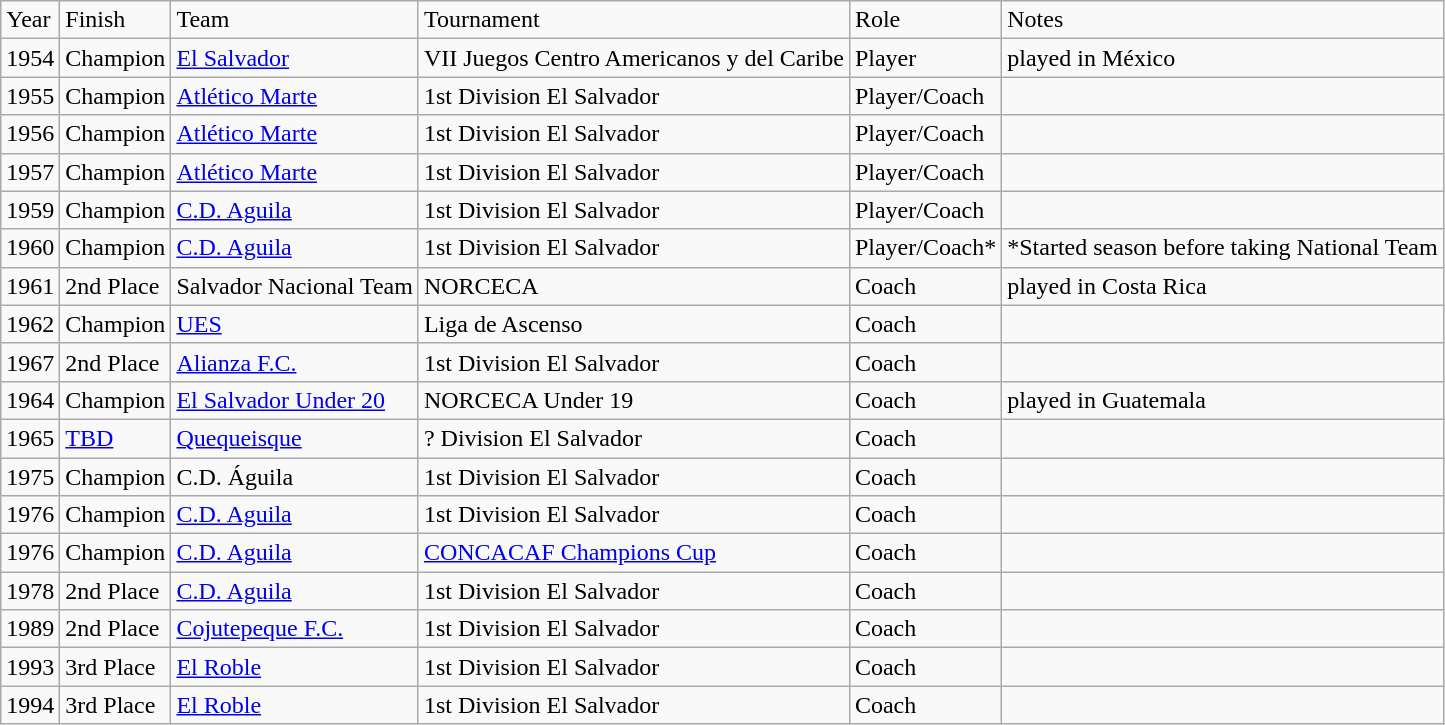<table class=wikitable>
<tr>
<td>Year</td>
<td>Finish</td>
<td>Team</td>
<td>Tournament</td>
<td>Role</td>
<td>Notes</td>
</tr>
<tr>
<td>1954</td>
<td>Champion</td>
<td><a href='#'>El Salvador</a></td>
<td>VII Juegos Centro Americanos y del Caribe</td>
<td>Player</td>
<td>played in México</td>
</tr>
<tr>
<td>1955</td>
<td>Champion</td>
<td><a href='#'>Atlético Marte</a></td>
<td>1st Division El Salvador</td>
<td>Player/Coach</td>
<td></td>
</tr>
<tr>
<td>1956</td>
<td>Champion</td>
<td><a href='#'>Atlético Marte</a></td>
<td>1st Division El Salvador</td>
<td>Player/Coach</td>
<td></td>
</tr>
<tr>
<td>1957</td>
<td>Champion</td>
<td><a href='#'>Atlético Marte</a></td>
<td>1st Division El Salvador</td>
<td>Player/Coach</td>
<td></td>
</tr>
<tr>
<td>1959</td>
<td>Champion</td>
<td><a href='#'>C.D. Aguila</a></td>
<td>1st Division El Salvador</td>
<td>Player/Coach</td>
<td></td>
</tr>
<tr>
<td>1960</td>
<td>Champion</td>
<td><a href='#'>C.D. Aguila</a></td>
<td>1st Division El Salvador</td>
<td>Player/Coach*</td>
<td>*Started season before taking National Team</td>
</tr>
<tr>
<td>1961</td>
<td>2nd Place</td>
<td>Salvador Nacional Team</td>
<td>NORCECA</td>
<td>Coach</td>
<td>played in Costa Rica</td>
</tr>
<tr>
<td>1962</td>
<td>Champion</td>
<td><a href='#'>UES</a></td>
<td>Liga de Ascenso</td>
<td>Coach</td>
<td></td>
</tr>
<tr>
<td>1967</td>
<td>2nd Place</td>
<td><a href='#'>Alianza F.C.</a></td>
<td>1st Division El Salvador</td>
<td>Coach</td>
<td></td>
</tr>
<tr>
<td>1964</td>
<td>Champion</td>
<td><a href='#'>El Salvador Under 20</a></td>
<td>NORCECA Under 19</td>
<td>Coach</td>
<td>played in Guatemala</td>
</tr>
<tr>
<td>1965</td>
<td><a href='#'>TBD</a></td>
<td><a href='#'>Quequeisque</a></td>
<td>? Division El Salvador</td>
<td>Coach</td>
<td></td>
</tr>
<tr>
<td>1975</td>
<td>Champion</td>
<td>C.D. Águila</td>
<td>1st Division El Salvador</td>
<td>Coach</td>
<td></td>
</tr>
<tr>
<td>1976</td>
<td>Champion</td>
<td><a href='#'>C.D. Aguila</a></td>
<td>1st Division El Salvador</td>
<td>Coach</td>
<td></td>
</tr>
<tr>
<td>1976</td>
<td>Champion</td>
<td><a href='#'>C.D. Aguila</a></td>
<td><a href='#'>CONCACAF Champions Cup</a></td>
<td>Coach</td>
<td></td>
</tr>
<tr>
<td>1978</td>
<td>2nd Place</td>
<td><a href='#'>C.D. Aguila</a></td>
<td>1st Division El Salvador</td>
<td>Coach</td>
<td></td>
</tr>
<tr>
<td>1989</td>
<td>2nd Place</td>
<td><a href='#'>Cojutepeque F.C.</a></td>
<td>1st Division El Salvador</td>
<td>Coach</td>
<td></td>
</tr>
<tr>
<td>1993</td>
<td>3rd Place</td>
<td><a href='#'>El Roble</a></td>
<td>1st Division El Salvador</td>
<td>Coach</td>
<td></td>
</tr>
<tr>
<td>1994</td>
<td>3rd Place</td>
<td><a href='#'>El Roble</a></td>
<td>1st Division El Salvador</td>
<td>Coach</td>
<td></td>
</tr>
</table>
